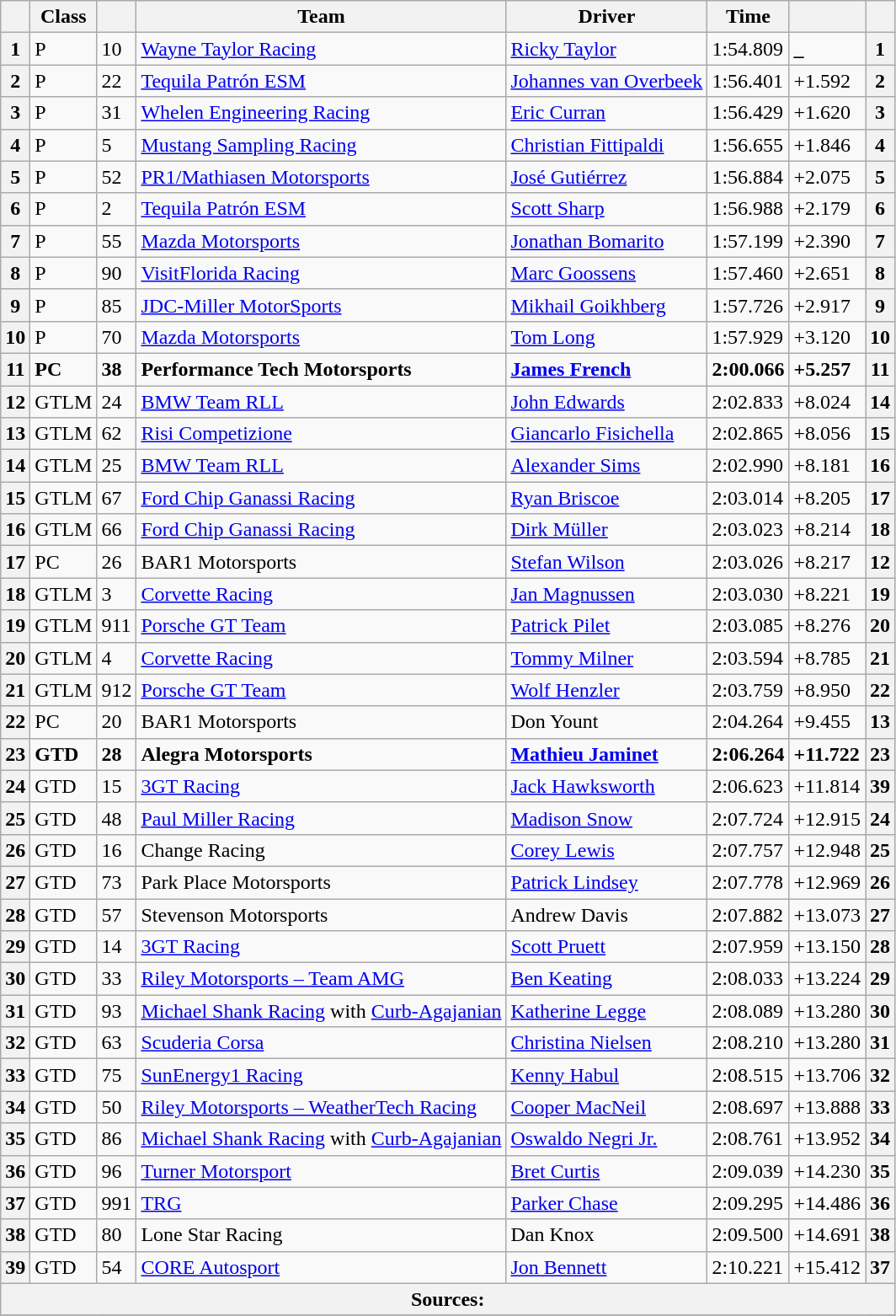<table class="wikitable">
<tr>
<th scope="col"></th>
<th scope="col">Class</th>
<th scope="col"></th>
<th scope="col">Team</th>
<th scope="col">Driver</th>
<th scope="col">Time</th>
<th scope="col"></th>
<th scope="col"></th>
</tr>
<tr -style="font-weight:bold">
<th>1</th>
<td>P</td>
<td>10</td>
<td> <a href='#'>Wayne Taylor Racing</a></td>
<td> <a href='#'>Ricky Taylor</a></td>
<td>1:54.809</td>
<td><strong>_</strong></td>
<th>1</th>
</tr>
<tr>
<th>2</th>
<td>P</td>
<td>22</td>
<td> <a href='#'>Tequila Patrón ESM</a></td>
<td> <a href='#'>Johannes van Overbeek</a></td>
<td>1:56.401</td>
<td>+1.592</td>
<th>2</th>
</tr>
<tr>
<th>3</th>
<td>P</td>
<td>31</td>
<td> <a href='#'>Whelen Engineering Racing</a></td>
<td> <a href='#'>Eric Curran</a></td>
<td>1:56.429</td>
<td>+1.620</td>
<th>3</th>
</tr>
<tr>
<th>4</th>
<td>P</td>
<td>5</td>
<td> <a href='#'>Mustang Sampling Racing</a></td>
<td> <a href='#'>Christian Fittipaldi</a></td>
<td>1:56.655</td>
<td>+1.846</td>
<th>4</th>
</tr>
<tr>
<th>5</th>
<td>P</td>
<td>52</td>
<td> <a href='#'>PR1/Mathiasen Motorsports</a></td>
<td> <a href='#'>José Gutiérrez</a></td>
<td>1:56.884</td>
<td>+2.075</td>
<th>5</th>
</tr>
<tr>
<th>6</th>
<td>P</td>
<td>2</td>
<td> <a href='#'>Tequila Patrón ESM</a></td>
<td> <a href='#'>Scott Sharp</a></td>
<td>1:56.988</td>
<td>+2.179</td>
<th>6</th>
</tr>
<tr>
<th>7</th>
<td>P</td>
<td>55</td>
<td> <a href='#'>Mazda Motorsports</a></td>
<td> <a href='#'>Jonathan Bomarito</a></td>
<td>1:57.199</td>
<td>+2.390</td>
<th>7</th>
</tr>
<tr>
<th>8</th>
<td>P</td>
<td>90</td>
<td> <a href='#'>VisitFlorida Racing</a></td>
<td> <a href='#'>Marc Goossens</a></td>
<td>1:57.460</td>
<td>+2.651</td>
<th>8</th>
</tr>
<tr>
<th>9</th>
<td>P</td>
<td>85</td>
<td> <a href='#'>JDC-Miller MotorSports</a></td>
<td> <a href='#'>Mikhail Goikhberg</a></td>
<td>1:57.726</td>
<td>+2.917</td>
<th>9</th>
</tr>
<tr>
<th>10</th>
<td>P</td>
<td>70</td>
<td> <a href='#'>Mazda Motorsports</a></td>
<td> <a href='#'>Tom Long</a></td>
<td>1:57.929</td>
<td>+3.120</td>
<th>10</th>
</tr>
<tr>
<th>11</th>
<td><strong>PC</strong></td>
<td><strong>38</strong></td>
<td><strong> Performance Tech Motorsports</strong></td>
<td><strong> <a href='#'>James French</a></strong></td>
<td><strong>2:00.066</strong></td>
<td><strong>+5.257</strong></td>
<th>11</th>
</tr>
<tr -style="font-weight:bold">
<th>12</th>
<td>GTLM</td>
<td>24</td>
<td> <a href='#'>BMW Team RLL</a></td>
<td> <a href='#'>John Edwards</a></td>
<td>2:02.833</td>
<td>+8.024</td>
<th>14</th>
</tr>
<tr>
<th>13</th>
<td>GTLM</td>
<td>62</td>
<td> <a href='#'>Risi Competizione</a></td>
<td> <a href='#'>Giancarlo Fisichella</a></td>
<td>2:02.865</td>
<td>+8.056</td>
<th>15</th>
</tr>
<tr>
<th>14</th>
<td>GTLM</td>
<td>25</td>
<td> <a href='#'>BMW Team RLL</a></td>
<td> <a href='#'>Alexander Sims</a></td>
<td>2:02.990</td>
<td>+8.181</td>
<th>16</th>
</tr>
<tr>
<th>15</th>
<td>GTLM</td>
<td>67</td>
<td> <a href='#'>Ford Chip Ganassi Racing</a></td>
<td> <a href='#'>Ryan Briscoe</a></td>
<td>2:03.014</td>
<td>+8.205</td>
<th>17</th>
</tr>
<tr>
<th>16</th>
<td>GTLM</td>
<td>66</td>
<td> <a href='#'>Ford Chip Ganassi Racing</a></td>
<td> <a href='#'>Dirk Müller</a></td>
<td>2:03.023</td>
<td>+8.214</td>
<th>18</th>
</tr>
<tr>
<th>17</th>
<td>PC</td>
<td>26</td>
<td> BAR1 Motorsports</td>
<td> <a href='#'>Stefan Wilson</a></td>
<td>2:03.026</td>
<td>+8.217</td>
<th>12</th>
</tr>
<tr>
<th>18</th>
<td>GTLM</td>
<td>3</td>
<td> <a href='#'>Corvette Racing</a></td>
<td> <a href='#'>Jan Magnussen</a></td>
<td>2:03.030</td>
<td>+8.221</td>
<th>19</th>
</tr>
<tr>
<th>19</th>
<td>GTLM</td>
<td>911</td>
<td> <a href='#'>Porsche GT Team</a></td>
<td> <a href='#'>Patrick Pilet</a></td>
<td>2:03.085</td>
<td>+8.276</td>
<th>20</th>
</tr>
<tr>
<th>20</th>
<td>GTLM</td>
<td>4</td>
<td> <a href='#'>Corvette Racing</a></td>
<td> <a href='#'>Tommy Milner</a></td>
<td>2:03.594</td>
<td>+8.785</td>
<th>21</th>
</tr>
<tr>
<th>21</th>
<td>GTLM</td>
<td>912</td>
<td> <a href='#'>Porsche GT Team</a></td>
<td> <a href='#'>Wolf Henzler</a></td>
<td>2:03.759</td>
<td>+8.950</td>
<th>22</th>
</tr>
<tr>
<th>22</th>
<td>PC</td>
<td>20</td>
<td> BAR1 Motorsports</td>
<td> Don Yount</td>
<td>2:04.264</td>
<td>+9.455</td>
<th>13</th>
</tr>
<tr>
<th>23</th>
<td><strong>GTD</strong></td>
<td><strong>28</strong></td>
<td><strong> Alegra Motorsports</strong></td>
<td><strong> <a href='#'>Mathieu Jaminet</a></strong></td>
<td><strong>2:06.264</strong></td>
<td><strong>+11.722</strong></td>
<th>23</th>
</tr>
<tr>
<th>24</th>
<td>GTD</td>
<td>15</td>
<td> <a href='#'>3GT Racing</a></td>
<td> <a href='#'>Jack Hawksworth</a></td>
<td>2:06.623</td>
<td>+11.814</td>
<th>39</th>
</tr>
<tr>
<th>25</th>
<td>GTD</td>
<td>48</td>
<td> <a href='#'>Paul Miller Racing</a></td>
<td> <a href='#'>Madison Snow</a></td>
<td>2:07.724</td>
<td>+12.915</td>
<th>24</th>
</tr>
<tr>
<th>26</th>
<td>GTD</td>
<td>16</td>
<td> Change Racing</td>
<td> <a href='#'>Corey Lewis</a></td>
<td>2:07.757</td>
<td>+12.948</td>
<th>25</th>
</tr>
<tr>
<th>27</th>
<td>GTD</td>
<td>73</td>
<td> Park Place Motorsports</td>
<td> <a href='#'>Patrick Lindsey</a></td>
<td>2:07.778</td>
<td>+12.969</td>
<th>26</th>
</tr>
<tr>
<th>28</th>
<td>GTD</td>
<td>57</td>
<td> Stevenson Motorsports</td>
<td> Andrew Davis</td>
<td>2:07.882</td>
<td>+13.073</td>
<th>27</th>
</tr>
<tr>
<th>29</th>
<td>GTD</td>
<td>14</td>
<td> <a href='#'>3GT Racing</a></td>
<td> <a href='#'>Scott Pruett</a></td>
<td>2:07.959</td>
<td>+13.150</td>
<th>28</th>
</tr>
<tr>
<th>30</th>
<td>GTD</td>
<td>33</td>
<td> <a href='#'>Riley Motorsports – Team AMG</a></td>
<td> <a href='#'>Ben Keating</a></td>
<td>2:08.033</td>
<td>+13.224</td>
<th>29</th>
</tr>
<tr>
<th>31</th>
<td>GTD</td>
<td>93</td>
<td> <a href='#'>Michael Shank Racing</a> with <a href='#'>Curb-Agajanian</a></td>
<td> <a href='#'>Katherine Legge</a></td>
<td>2:08.089</td>
<td>+13.280</td>
<th>30</th>
</tr>
<tr>
<th>32</th>
<td>GTD</td>
<td>63</td>
<td> <a href='#'>Scuderia Corsa</a></td>
<td> <a href='#'>Christina Nielsen</a></td>
<td>2:08.210</td>
<td>+13.280</td>
<th>31</th>
</tr>
<tr>
<th>33</th>
<td>GTD</td>
<td>75</td>
<td> <a href='#'>SunEnergy1 Racing</a></td>
<td> <a href='#'>Kenny Habul</a></td>
<td>2:08.515</td>
<td>+13.706</td>
<th>32</th>
</tr>
<tr>
<th>34</th>
<td>GTD</td>
<td>50</td>
<td> <a href='#'>Riley Motorsports – WeatherTech Racing</a></td>
<td> <a href='#'>Cooper MacNeil</a></td>
<td>2:08.697</td>
<td>+13.888</td>
<th>33</th>
</tr>
<tr>
<th>35</th>
<td>GTD</td>
<td>86</td>
<td> <a href='#'>Michael Shank Racing</a> with <a href='#'>Curb-Agajanian</a></td>
<td> <a href='#'>Oswaldo Negri Jr.</a></td>
<td>2:08.761</td>
<td>+13.952</td>
<th>34</th>
</tr>
<tr>
<th>36</th>
<td>GTD</td>
<td>96</td>
<td> <a href='#'>Turner Motorsport</a></td>
<td> <a href='#'>Bret Curtis</a></td>
<td>2:09.039</td>
<td>+14.230</td>
<th>35</th>
</tr>
<tr>
<th>37</th>
<td>GTD</td>
<td>991</td>
<td> <a href='#'>TRG</a></td>
<td> <a href='#'>Parker Chase</a></td>
<td>2:09.295</td>
<td>+14.486</td>
<th>36</th>
</tr>
<tr>
<th>38</th>
<td>GTD</td>
<td>80</td>
<td> Lone Star Racing</td>
<td> Dan Knox</td>
<td>2:09.500</td>
<td>+14.691</td>
<th>38</th>
</tr>
<tr>
<th>39</th>
<td>GTD</td>
<td>54</td>
<td> <a href='#'>CORE Autosport</a></td>
<td> <a href='#'>Jon Bennett</a></td>
<td>2:10.221</td>
<td>+15.412</td>
<th>37</th>
</tr>
<tr>
<th colspan="8">Sources:</th>
</tr>
<tr>
</tr>
</table>
